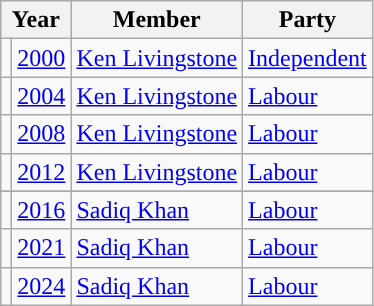<table class="wikitable">
<tr>
<th colspan="2">Year</th>
<th>Member</th>
<th>Party</th>
</tr>
<tr>
<td style="background-color: "></td>
<td><a href='#'>2000</a></td>
<td><a href='#'>Ken Livingstone</a></td>
<td><a href='#'>Independent</a></td>
</tr>
<tr>
<td style="background-color: "></td>
<td><a href='#'>2004</a></td>
<td><a href='#'>Ken Livingstone</a></td>
<td><a href='#'>Labour</a></td>
</tr>
<tr>
<td style="background-color: "></td>
<td><a href='#'>2008</a></td>
<td><a href='#'>Ken Livingstone</a></td>
<td><a href='#'>Labour</a></td>
</tr>
<tr>
<td style="background-color: "></td>
<td><a href='#'>2012</a></td>
<td><a href='#'>Ken Livingstone</a></td>
<td><a href='#'>Labour</a></td>
</tr>
<tr>
</tr>
<tr>
<td style="background-color: "></td>
<td><a href='#'>2016</a></td>
<td><a href='#'>Sadiq Khan</a></td>
<td><a href='#'>Labour</a></td>
</tr>
<tr>
<td style="background-color: "></td>
<td><a href='#'>2021</a></td>
<td><a href='#'>Sadiq Khan</a></td>
<td><a href='#'>Labour</a></td>
</tr>
<tr>
<td style="background-color: "></td>
<td><a href='#'>2024</a></td>
<td><a href='#'>Sadiq Khan</a></td>
<td><a href='#'>Labour</a></td>
</tr>
</table>
